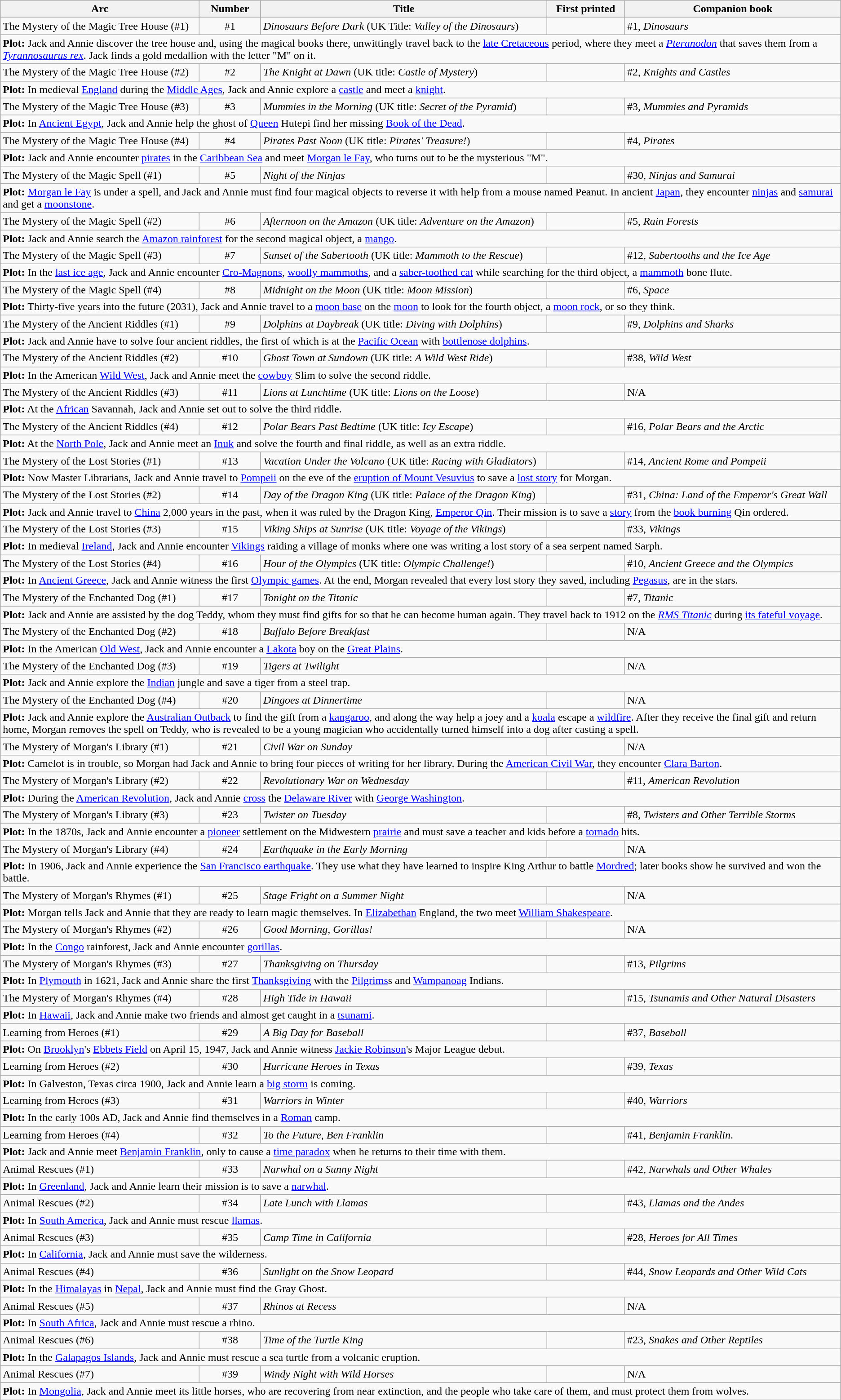<table class="wikitable" border="1">
<tr>
<th>Arc</th>
<th>Number</th>
<th>Title</th>
<th>First printed</th>
<th>Companion book</th>
</tr>
<tr>
<td>The Mystery of the Magic Tree House (#1)</td>
<td align="center">#1</td>
<td><em> Dinosaurs Before Dark </em> (UK Title:  <em>Valley of the Dinosaurs</em>)</td>
<td></td>
<td>#1, <em>Dinosaurs</em></td>
</tr>
<tr>
<td colspan="5"><strong>Plot:</strong> Jack and Annie discover the tree house and, using the magical books there, unwittingly travel back to the <a href='#'>late Cretaceous</a> period, where they meet a <em><a href='#'>Pteranodon</a></em> that saves them from a <em><a href='#'>Tyrannosaurus rex</a></em>. Jack finds a gold medallion with the letter "M" on it.</td>
</tr>
<tr>
<td>The Mystery of the Magic Tree House (#2)</td>
<td align="center">#2</td>
<td><em>The Knight at Dawn</em> (UK title: <em>Castle of Mystery</em>)</td>
<td></td>
<td>#2, <em>Knights and Castles</em></td>
</tr>
<tr>
<td colspan="5"><strong>Plot:</strong> In medieval <a href='#'>England</a> during the <a href='#'>Middle Ages</a>, Jack and Annie explore a <a href='#'>castle</a> and meet a <a href='#'>knight</a>.</td>
</tr>
<tr>
<td>The Mystery of the Magic Tree House (#3)</td>
<td align="center">#3</td>
<td><em>Mummies in the Morning</em> (UK title: <em>Secret of the Pyramid</em>)</td>
<td></td>
<td>#3, <em>Mummies and Pyramids</em></td>
</tr>
<tr>
<td colspan="5"><strong>Plot:</strong> In <a href='#'>Ancient Egypt</a>, Jack and Annie help the ghost of <a href='#'>Queen</a> Hutepi find her missing <a href='#'>Book of the Dead</a>.</td>
</tr>
<tr>
<td>The Mystery of the Magic Tree House (#4)</td>
<td align="center">#4</td>
<td><em>Pirates Past Noon</em> (UK title: <em>Pirates' Treasure!</em>)</td>
<td></td>
<td>#4, <em>Pirates</em></td>
</tr>
<tr>
<td colspan="5"><strong>Plot:</strong> Jack and Annie encounter <a href='#'>pirates</a> in the <a href='#'>Caribbean Sea</a> and meet <a href='#'>Morgan le Fay</a>, who turns out to be the mysterious "M".</td>
</tr>
<tr>
<td>The Mystery of the Magic Spell (#1)</td>
<td align="center">#5</td>
<td><em>Night of the Ninjas</em></td>
<td></td>
<td>#30, <em>Ninjas and Samurai</em></td>
</tr>
<tr>
<td colspan="5"><strong>Plot:</strong> <a href='#'>Morgan le Fay</a> is under a spell, and Jack and Annie must find four magical objects to reverse it with help from a mouse named Peanut. In ancient <a href='#'>Japan</a>, they encounter <a href='#'>ninjas</a> and <a href='#'>samurai</a> and get a <a href='#'>moonstone</a>.</td>
</tr>
<tr>
<td>The Mystery of the Magic Spell (#2)</td>
<td align="center">#6</td>
<td><em>Afternoon on the Amazon</em> (UK title: <em>Adventure on the Amazon</em>)</td>
<td></td>
<td>#5, <em>Rain Forests</em></td>
</tr>
<tr>
<td colspan="5"><strong>Plot:</strong> Jack and Annie search the <a href='#'>Amazon rainforest</a> for the second magical object, a <a href='#'>mango</a>.</td>
</tr>
<tr>
<td>The Mystery of the Magic Spell (#3)</td>
<td align="center">#7</td>
<td><em>Sunset of the Sabertooth</em> (UK title: <em>Mammoth to the Rescue</em>)</td>
<td></td>
<td>#12, <em>Sabertooths and the Ice Age</em></td>
</tr>
<tr>
<td colspan="5"><strong>Plot:</strong> In the <a href='#'>last ice age</a>, Jack and Annie encounter <a href='#'>Cro-Magnons</a>, <a href='#'>woolly mammoths</a>, and a <a href='#'>saber-toothed cat</a> while searching for the third object, a <a href='#'>mammoth</a> bone flute.</td>
</tr>
<tr>
<td>The Mystery of the Magic Spell (#4)</td>
<td align="center">#8</td>
<td><em>Midnight on the Moon</em> (UK title: <em>Moon Mission</em>)</td>
<td></td>
<td>#6, <em>Space</em></td>
</tr>
<tr>
<td colspan="5"><strong>Plot:</strong> Thirty-five years into the future (2031), Jack and Annie travel to a <a href='#'>moon base</a> on the <a href='#'>moon</a> to look for the fourth object, a <a href='#'>moon rock</a>, or so they think.</td>
</tr>
<tr>
<td>The Mystery of the Ancient Riddles (#1)</td>
<td align="center">#9</td>
<td><em>Dolphins at Daybreak</em> (UK title: <em>Diving with Dolphins</em>)</td>
<td></td>
<td>#9, <em>Dolphins and Sharks</em></td>
</tr>
<tr>
<td colspan="5"><strong>Plot:</strong> Jack and Annie have to solve four ancient riddles, the first of which is at the <a href='#'>Pacific Ocean</a> with <a href='#'>bottlenose dolphins</a>.</td>
</tr>
<tr>
<td>The Mystery of the Ancient Riddles (#2)</td>
<td align="center">#10</td>
<td><em>Ghost Town at Sundown</em> (UK title: <em>A Wild West Ride</em>)</td>
<td></td>
<td>#38, <em>Wild West</em></td>
</tr>
<tr>
<td colspan="5"><strong>Plot:</strong> In the American <a href='#'>Wild West</a>, Jack and Annie meet the <a href='#'>cowboy</a> Slim to solve the second riddle.</td>
</tr>
<tr>
<td>The Mystery of the Ancient Riddles (#3)</td>
<td align="center">#11</td>
<td><em>Lions at Lunchtime</em> (UK title: <em>Lions on the Loose</em>)</td>
<td></td>
<td>N/A</td>
</tr>
<tr>
<td colspan="5"><strong>Plot:</strong> At the <a href='#'>African</a> Savannah, Jack and Annie set out to solve the third riddle.</td>
</tr>
<tr>
<td>The Mystery of the Ancient Riddles (#4)</td>
<td align="center">#12</td>
<td><em>Polar Bears Past Bedtime</em> (UK title: <em>Icy Escape</em>)</td>
<td></td>
<td>#16, <em>Polar Bears and the Arctic</em></td>
</tr>
<tr>
<td colspan="5"><strong>Plot:</strong> At the <a href='#'>North Pole</a>, Jack and Annie meet an <a href='#'>Inuk</a> and solve the fourth and final riddle, as well as an extra riddle.</td>
</tr>
<tr>
<td>The Mystery of the Lost Stories (#1)</td>
<td align="center">#13</td>
<td><em>Vacation Under the Volcano</em> (UK title: <em>Racing with Gladiators</em>)</td>
<td></td>
<td>#14, <em>Ancient Rome and Pompeii</em></td>
</tr>
<tr>
<td colspan="5"><strong>Plot:</strong> Now Master Librarians, Jack and Annie travel to <a href='#'>Pompeii</a> on the eve of the <a href='#'>eruption of Mount Vesuvius</a> to save a <a href='#'>lost story</a> for Morgan.</td>
</tr>
<tr>
<td>The Mystery of the Lost Stories (#2)</td>
<td align="center">#14</td>
<td><em>Day of the Dragon King</em> (UK title: <em>Palace of the Dragon King</em>)</td>
<td></td>
<td>#31, <em>China: Land of the Emperor's Great Wall</em></td>
</tr>
<tr>
<td colspan="5"><strong>Plot:</strong> Jack and Annie travel to <a href='#'>China</a> 2,000 years in the past, when it was ruled by the Dragon King, <a href='#'>Emperor Qin</a>. Their mission is to save a <a href='#'>story</a> from the <a href='#'>book burning</a> Qin ordered.</td>
</tr>
<tr>
<td>The Mystery of the Lost Stories (#3)</td>
<td align="center">#15</td>
<td><em>Viking Ships at Sunrise</em> (UK title: <em>Voyage of the Vikings</em>)</td>
<td></td>
<td>#33, <em>Vikings</em></td>
</tr>
<tr>
<td colspan="5"><strong>Plot:</strong> In medieval <a href='#'>Ireland</a>, Jack and Annie encounter <a href='#'>Vikings</a> raiding a village of monks where one was writing a lost story of a sea serpent named Sarph.</td>
</tr>
<tr>
<td>The Mystery of the Lost Stories (#4)</td>
<td align="center">#16</td>
<td><em>Hour of the Olympics</em> (UK title: <em>Olympic Challenge!</em>)</td>
<td></td>
<td>#10, <em>Ancient Greece and the Olympics</em></td>
</tr>
<tr>
<td colspan="5"><strong>Plot:</strong> In <a href='#'>Ancient Greece</a>, Jack and Annie witness the first <a href='#'>Olympic games</a>. At the end, Morgan revealed that every lost story they saved, including <a href='#'>Pegasus</a>, are in the stars.</td>
</tr>
<tr>
<td>The Mystery of the Enchanted Dog (#1)</td>
<td align="center">#17</td>
<td><em>Tonight on the Titanic</em></td>
<td></td>
<td>#7, <em>Titanic</em></td>
</tr>
<tr>
<td colspan="5"><strong>Plot:</strong> Jack and Annie are assisted by the dog Teddy, whom they must find gifts for so that he can become human again. They travel back to 1912 on the <em><a href='#'>RMS Titanic</a></em> during <a href='#'>its fateful voyage</a>.</td>
</tr>
<tr>
<td>The Mystery of the Enchanted Dog (#2)</td>
<td align="center">#18</td>
<td><em>Buffalo Before Breakfast</em></td>
<td></td>
<td>N/A</td>
</tr>
<tr>
<td colspan="5"><strong>Plot:</strong> In the American <a href='#'>Old West</a>, Jack and Annie encounter a <a href='#'>Lakota</a> boy on the <a href='#'>Great Plains</a>.</td>
</tr>
<tr>
<td>The Mystery of the Enchanted Dog (#3)</td>
<td align="center">#19</td>
<td><em>Tigers at Twilight</em></td>
<td></td>
<td>N/A</td>
</tr>
<tr>
<td colspan="5"><strong>Plot:</strong> Jack and Annie explore the <a href='#'>Indian</a> jungle and save a tiger from a steel trap.</td>
</tr>
<tr>
<td>The Mystery of the Enchanted Dog (#4)</td>
<td align="center">#20</td>
<td><em>Dingoes at Dinnertime</em></td>
<td></td>
<td>N/A</td>
</tr>
<tr>
<td colspan="5"><strong>Plot:</strong> Jack and Annie explore the <a href='#'>Australian Outback</a> to find the gift from a <a href='#'>kangaroo</a>, and along the way help a joey and a <a href='#'>koala</a> escape a <a href='#'>wildfire</a>. After they receive the final gift and return home, Morgan removes the spell on Teddy, who is revealed to be a young magician who accidentally turned himself into a dog after casting a spell.</td>
</tr>
<tr>
<td>The Mystery of Morgan's Library (#1)</td>
<td align="center">#21</td>
<td><em>Civil War on Sunday</em></td>
<td></td>
<td>N/A</td>
</tr>
<tr>
<td colspan="5"><strong>Plot:</strong> Camelot is in trouble, so Morgan had Jack and Annie to bring four pieces of writing for her library. During the <a href='#'>American Civil War</a>, they encounter <a href='#'>Clara Barton</a>.</td>
</tr>
<tr>
<td>The Mystery of Morgan's Library (#2)</td>
<td align="center">#22</td>
<td><em>Revolutionary War on Wednesday</em></td>
<td></td>
<td>#11, <em>American Revolution</em></td>
</tr>
<tr>
<td colspan="5"><strong>Plot:</strong> During the <a href='#'>American Revolution</a>, Jack and Annie <a href='#'>cross</a> the <a href='#'>Delaware River</a> with <a href='#'>George Washington</a>.</td>
</tr>
<tr>
<td>The Mystery of Morgan's Library (#3)</td>
<td align="center">#23</td>
<td><em>Twister on Tuesday</em></td>
<td></td>
<td>#8, <em>Twisters and Other Terrible Storms</em></td>
</tr>
<tr>
<td colspan="5"><strong>Plot:</strong> In the 1870s, Jack and Annie encounter a <a href='#'>pioneer</a> settlement on the Midwestern <a href='#'>prairie</a> and must save a teacher and kids before a <a href='#'>tornado</a> hits.</td>
</tr>
<tr>
<td>The Mystery of Morgan's Library (#4)</td>
<td align="center">#24</td>
<td><em>Earthquake in the Early Morning</em></td>
<td></td>
<td>N/A</td>
</tr>
<tr>
<td colspan="5"><strong>Plot:</strong> In 1906, Jack and Annie experience the <a href='#'>San Francisco earthquake</a>. They use what they have learned to inspire King Arthur to battle <a href='#'>Mordred</a>; later books show he survived and won the battle.</td>
</tr>
<tr>
<td>The Mystery of Morgan's Rhymes (#1)</td>
<td align="center">#25</td>
<td><em>Stage Fright on a Summer Night</em></td>
<td></td>
<td>N/A</td>
</tr>
<tr>
<td colspan="5"><strong>Plot:</strong> Morgan tells Jack and Annie that they are ready to learn magic themselves. In <a href='#'>Elizabethan</a> England, the two meet <a href='#'>William Shakespeare</a>.</td>
</tr>
<tr>
<td>The Mystery of Morgan's Rhymes (#2)</td>
<td align="center">#26</td>
<td><em>Good Morning, Gorillas!</em></td>
<td></td>
<td>N/A</td>
</tr>
<tr>
<td colspan="5"><strong>Plot:</strong> In the <a href='#'>Congo</a> rainforest, Jack and Annie encounter <a href='#'>gorillas</a>.</td>
</tr>
<tr>
<td>The Mystery of Morgan's Rhymes (#3)</td>
<td align="center">#27</td>
<td><em>Thanksgiving on Thursday</em></td>
<td></td>
<td>#13, <em>Pilgrims</em></td>
</tr>
<tr>
<td colspan="5"><strong>Plot:</strong> In <a href='#'>Plymouth</a> in 1621, Jack and Annie share the first <a href='#'>Thanksgiving</a> with the <a href='#'>Pilgrims</a>s and <a href='#'>Wampanoag</a> Indians.</td>
</tr>
<tr>
<td>The Mystery of Morgan's Rhymes (#4)</td>
<td align="center">#28</td>
<td><em>High Tide in Hawaii</em></td>
<td></td>
<td>#15, <em>Tsunamis and Other Natural Disasters</em></td>
</tr>
<tr>
<td colspan="5"><strong>Plot:</strong> In <a href='#'>Hawaii</a>, Jack and Annie make two friends and almost get caught in a <a href='#'>tsunami</a>.</td>
</tr>
<tr>
<td>Learning from Heroes (#1)</td>
<td align="center">#29</td>
<td><em>A Big Day for Baseball</em></td>
<td></td>
<td>#37, <em>Baseball</em></td>
</tr>
<tr>
<td colspan="5"><strong>Plot:</strong> On <a href='#'>Brooklyn</a>'s <a href='#'>Ebbets Field</a> on April 15, 1947, Jack and Annie witness <a href='#'>Jackie Robinson</a>'s Major League debut.</td>
</tr>
<tr>
<td>Learning from Heroes (#2)</td>
<td align="center">#30</td>
<td><em>Hurricane Heroes in Texas</em></td>
<td></td>
<td>#39, <em>Texas</em></td>
</tr>
<tr>
<td colspan="5"><strong>Plot:</strong> In Galveston, Texas circa 1900, Jack and Annie learn a <a href='#'>big storm</a> is coming.</td>
</tr>
<tr>
<td>Learning from Heroes (#3)</td>
<td align="center">#31</td>
<td><em>Warriors in Winter</em></td>
<td></td>
<td>#40, <em>Warriors</em></td>
</tr>
<tr>
<td colspan="5"><strong>Plot:</strong> In the early 100s AD, Jack and Annie find themselves in a <a href='#'>Roman</a> camp.</td>
</tr>
<tr>
<td>Learning from Heroes (#4)</td>
<td align="center">#32</td>
<td><em>To the Future, Ben Franklin</em></td>
<td></td>
<td>#41, <em>Benjamin Franklin</em>.</td>
</tr>
<tr>
<td colspan="5"><strong>Plot:</strong> Jack and Annie meet <a href='#'>Benjamin Franklin</a>, only to cause a <a href='#'>time paradox</a> when he returns to their time with them.</td>
</tr>
<tr>
<td>Animal Rescues (#1)</td>
<td align="center">#33</td>
<td><em>Narwhal on a Sunny Night</em></td>
<td></td>
<td>#42, <em>Narwhals and Other Whales</em></td>
</tr>
<tr>
<td colspan="5"><strong>Plot:</strong> In <a href='#'>Greenland</a>, Jack and Annie learn their mission is to save a <a href='#'>narwhal</a>.</td>
</tr>
<tr>
<td>Animal Rescues (#2)</td>
<td align="center">#34</td>
<td><em>Late Lunch with Llamas</em></td>
<td></td>
<td>#43, <em>Llamas and the Andes</em></td>
</tr>
<tr>
<td colspan="5"><strong>Plot:</strong> In <a href='#'>South America</a>, Jack and Annie must rescue <a href='#'>llamas</a>.</td>
</tr>
<tr>
<td>Animal Rescues (#3)</td>
<td align="center">#35</td>
<td><em>Camp Time in California</em></td>
<td></td>
<td>#28, <em>Heroes for All Times</em></td>
</tr>
<tr>
<td colspan="5"><strong>Plot:</strong> In <a href='#'>California</a>, Jack and Annie must save the wilderness.</td>
</tr>
<tr>
<td>Animal Rescues (#4)</td>
<td align="center">#36</td>
<td><em>Sunlight on the Snow Leopard</em></td>
<td></td>
<td>#44, <em>Snow Leopards and Other Wild Cats</em></td>
</tr>
<tr>
<td colspan="5"><strong>Plot: </strong>In the <a href='#'>Himalayas</a> in <a href='#'>Nepal</a>, Jack and Annie must find the Gray Ghost.</td>
</tr>
<tr>
<td>Animal Rescues (#5)</td>
<td align="center">#37</td>
<td><em>Rhinos at Recess</em></td>
<td></td>
<td>N/A</td>
</tr>
<tr>
<td colspan="5"><strong>Plot: </strong> In <a href='#'>South Africa</a>, Jack and Annie must rescue a rhino.</td>
</tr>
<tr>
<td>Animal Rescues (#6)</td>
<td align="center">#38</td>
<td><em>Time of the Turtle King</em></td>
<td></td>
<td>#23, <em>Snakes and Other Reptiles</em></td>
</tr>
<tr>
<td colspan="5"><strong>Plot:</strong> In the <a href='#'>Galapagos Islands</a>, Jack and Annie must rescue a sea turtle from a volcanic eruption.</td>
</tr>
<tr>
<td>Animal Rescues (#7)</td>
<td align="center">#39</td>
<td><em>Windy Night with Wild Horses</em> </td>
<td></td>
<td>N/A</td>
</tr>
<tr>
<td colspan="5"><strong>Plot:</strong> In <a href='#'>Mongolia</a>, Jack and Annie meet its little horses, who are recovering from near extinction, and the people who take care of them, and must protect them from wolves.</td>
</tr>
<tr>
</tr>
</table>
